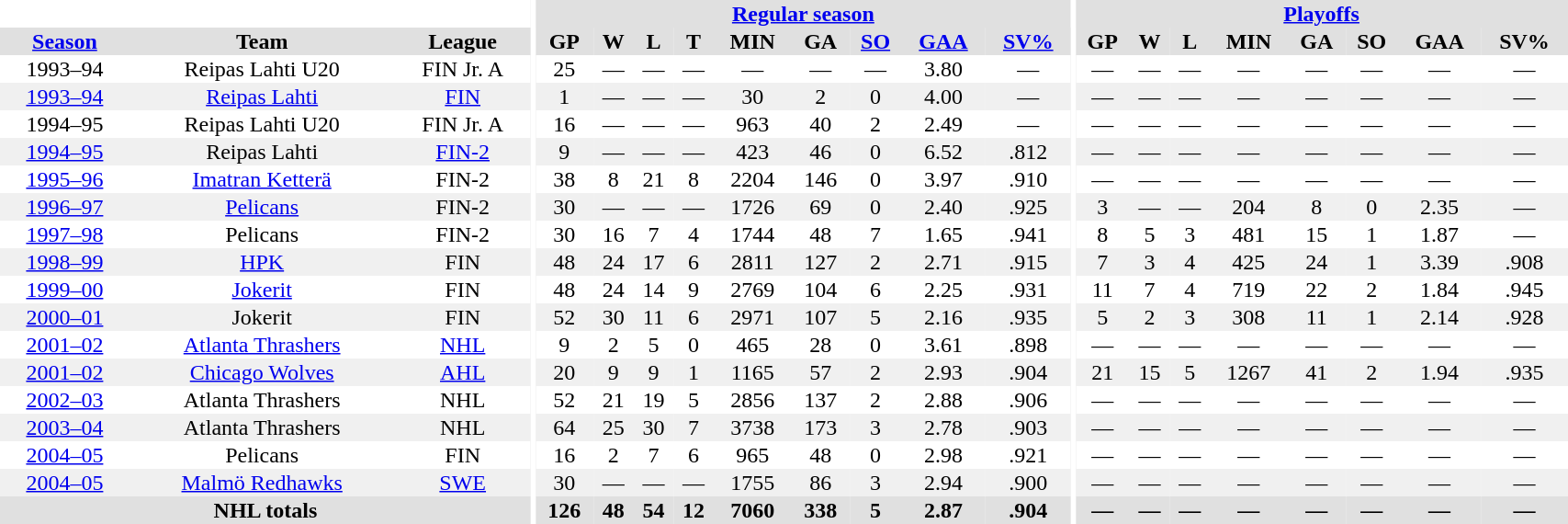<table border="0" cellpadding="1" cellspacing="0" style="width:90%; text-align:center;">
<tr bgcolor="#e0e0e0">
<th colspan="3" bgcolor="#ffffff"></th>
<th rowspan="99" bgcolor="#ffffff"></th>
<th colspan="9" bgcolor="#e0e0e0"><a href='#'>Regular season</a></th>
<th rowspan="99" bgcolor="#ffffff"></th>
<th colspan="8" bgcolor="#e0e0e0"><a href='#'>Playoffs</a></th>
</tr>
<tr bgcolor="#e0e0e0">
<th><a href='#'>Season</a></th>
<th>Team</th>
<th>League</th>
<th>GP</th>
<th>W</th>
<th>L</th>
<th>T</th>
<th>MIN</th>
<th>GA</th>
<th><a href='#'>SO</a></th>
<th><a href='#'>GAA</a></th>
<th><a href='#'>SV%</a></th>
<th>GP</th>
<th>W</th>
<th>L</th>
<th>MIN</th>
<th>GA</th>
<th>SO</th>
<th>GAA</th>
<th>SV%</th>
</tr>
<tr>
<td>1993–94</td>
<td>Reipas Lahti U20</td>
<td>FIN Jr. A</td>
<td>25</td>
<td>—</td>
<td>—</td>
<td>—</td>
<td>—</td>
<td>—</td>
<td>—</td>
<td>3.80</td>
<td>—</td>
<td>—</td>
<td>—</td>
<td>—</td>
<td>—</td>
<td>—</td>
<td>—</td>
<td>—</td>
<td>—</td>
</tr>
<tr bgcolor="#f0f0f0">
<td><a href='#'>1993–94</a></td>
<td><a href='#'>Reipas Lahti</a></td>
<td><a href='#'>FIN</a></td>
<td>1</td>
<td>—</td>
<td>—</td>
<td>—</td>
<td>30</td>
<td>2</td>
<td>0</td>
<td>4.00</td>
<td>—</td>
<td>—</td>
<td>—</td>
<td>—</td>
<td>—</td>
<td>—</td>
<td>—</td>
<td>—</td>
<td>—</td>
</tr>
<tr>
<td>1994–95</td>
<td>Reipas Lahti U20</td>
<td>FIN Jr. A</td>
<td>16</td>
<td>—</td>
<td>—</td>
<td>—</td>
<td>963</td>
<td>40</td>
<td>2</td>
<td>2.49</td>
<td>—</td>
<td>—</td>
<td>—</td>
<td>—</td>
<td>—</td>
<td>—</td>
<td>—</td>
<td>—</td>
<td>—</td>
</tr>
<tr bgcolor="#f0f0f0">
<td><a href='#'>1994–95</a></td>
<td>Reipas Lahti</td>
<td><a href='#'>FIN-2</a></td>
<td>9</td>
<td>—</td>
<td>—</td>
<td>—</td>
<td>423</td>
<td>46</td>
<td>0</td>
<td>6.52</td>
<td>.812</td>
<td>—</td>
<td>—</td>
<td>—</td>
<td>—</td>
<td>—</td>
<td>—</td>
<td>—</td>
<td>—</td>
</tr>
<tr>
<td><a href='#'>1995–96</a></td>
<td><a href='#'>Imatran Ketterä</a></td>
<td>FIN-2</td>
<td>38</td>
<td>8</td>
<td>21</td>
<td>8</td>
<td>2204</td>
<td>146</td>
<td>0</td>
<td>3.97</td>
<td>.910</td>
<td>—</td>
<td>—</td>
<td>—</td>
<td>—</td>
<td>—</td>
<td>—</td>
<td>—</td>
<td>—</td>
</tr>
<tr bgcolor="#f0f0f0">
<td><a href='#'>1996–97</a></td>
<td><a href='#'>Pelicans</a></td>
<td>FIN-2</td>
<td>30</td>
<td>—</td>
<td>—</td>
<td>—</td>
<td>1726</td>
<td>69</td>
<td>0</td>
<td>2.40</td>
<td>.925</td>
<td>3</td>
<td>—</td>
<td>—</td>
<td>204</td>
<td>8</td>
<td>0</td>
<td>2.35</td>
<td>—</td>
</tr>
<tr>
<td><a href='#'>1997–98</a></td>
<td>Pelicans</td>
<td>FIN-2</td>
<td>30</td>
<td>16</td>
<td>7</td>
<td>4</td>
<td>1744</td>
<td>48</td>
<td>7</td>
<td>1.65</td>
<td>.941</td>
<td>8</td>
<td>5</td>
<td>3</td>
<td>481</td>
<td>15</td>
<td>1</td>
<td>1.87</td>
<td>—</td>
</tr>
<tr bgcolor="#f0f0f0">
<td><a href='#'>1998–99</a></td>
<td><a href='#'>HPK</a></td>
<td>FIN</td>
<td>48</td>
<td>24</td>
<td>17</td>
<td>6</td>
<td>2811</td>
<td>127</td>
<td>2</td>
<td>2.71</td>
<td>.915</td>
<td>7</td>
<td>3</td>
<td>4</td>
<td>425</td>
<td>24</td>
<td>1</td>
<td>3.39</td>
<td>.908</td>
</tr>
<tr>
<td><a href='#'>1999–00</a></td>
<td><a href='#'>Jokerit</a></td>
<td>FIN</td>
<td>48</td>
<td>24</td>
<td>14</td>
<td>9</td>
<td>2769</td>
<td>104</td>
<td>6</td>
<td>2.25</td>
<td>.931</td>
<td>11</td>
<td>7</td>
<td>4</td>
<td>719</td>
<td>22</td>
<td>2</td>
<td>1.84</td>
<td>.945</td>
</tr>
<tr bgcolor="#f0f0f0">
<td><a href='#'>2000–01</a></td>
<td>Jokerit</td>
<td>FIN</td>
<td>52</td>
<td>30</td>
<td>11</td>
<td>6</td>
<td>2971</td>
<td>107</td>
<td>5</td>
<td>2.16</td>
<td>.935</td>
<td>5</td>
<td>2</td>
<td>3</td>
<td>308</td>
<td>11</td>
<td>1</td>
<td>2.14</td>
<td>.928</td>
</tr>
<tr>
<td><a href='#'>2001–02</a></td>
<td><a href='#'>Atlanta Thrashers</a></td>
<td><a href='#'>NHL</a></td>
<td>9</td>
<td>2</td>
<td>5</td>
<td>0</td>
<td>465</td>
<td>28</td>
<td>0</td>
<td>3.61</td>
<td>.898</td>
<td>—</td>
<td>—</td>
<td>—</td>
<td>—</td>
<td>—</td>
<td>—</td>
<td>—</td>
<td>—</td>
</tr>
<tr bgcolor="#f0f0f0">
<td><a href='#'>2001–02</a></td>
<td><a href='#'>Chicago Wolves</a></td>
<td><a href='#'>AHL</a></td>
<td>20</td>
<td>9</td>
<td>9</td>
<td>1</td>
<td>1165</td>
<td>57</td>
<td>2</td>
<td>2.93</td>
<td>.904</td>
<td>21</td>
<td>15</td>
<td>5</td>
<td>1267</td>
<td>41</td>
<td>2</td>
<td>1.94</td>
<td>.935</td>
</tr>
<tr>
<td><a href='#'>2002–03</a></td>
<td>Atlanta Thrashers</td>
<td>NHL</td>
<td>52</td>
<td>21</td>
<td>19</td>
<td>5</td>
<td>2856</td>
<td>137</td>
<td>2</td>
<td>2.88</td>
<td>.906</td>
<td>—</td>
<td>—</td>
<td>—</td>
<td>—</td>
<td>—</td>
<td>—</td>
<td>—</td>
<td>—</td>
</tr>
<tr bgcolor="#f0f0f0">
<td><a href='#'>2003–04</a></td>
<td>Atlanta Thrashers</td>
<td>NHL</td>
<td>64</td>
<td>25</td>
<td>30</td>
<td>7</td>
<td>3738</td>
<td>173</td>
<td>3</td>
<td>2.78</td>
<td>.903</td>
<td>—</td>
<td>—</td>
<td>—</td>
<td>—</td>
<td>—</td>
<td>—</td>
<td>—</td>
<td>—</td>
</tr>
<tr>
<td><a href='#'>2004–05</a></td>
<td>Pelicans</td>
<td>FIN</td>
<td>16</td>
<td>2</td>
<td>7</td>
<td>6</td>
<td>965</td>
<td>48</td>
<td>0</td>
<td>2.98</td>
<td>.921</td>
<td>—</td>
<td>—</td>
<td>—</td>
<td>—</td>
<td>—</td>
<td>—</td>
<td>—</td>
<td>—</td>
</tr>
<tr bgcolor="#f0f0f0">
<td><a href='#'>2004–05</a></td>
<td><a href='#'>Malmö Redhawks</a></td>
<td><a href='#'>SWE</a></td>
<td>30</td>
<td>—</td>
<td>—</td>
<td>—</td>
<td>1755</td>
<td>86</td>
<td>3</td>
<td>2.94</td>
<td>.900</td>
<td>—</td>
<td>—</td>
<td>—</td>
<td>—</td>
<td>—</td>
<td>—</td>
<td>—</td>
<td>—</td>
</tr>
<tr bgcolor="#e0e0e0">
<th colspan=3>NHL totals</th>
<th>126</th>
<th>48</th>
<th>54</th>
<th>12</th>
<th>7060</th>
<th>338</th>
<th>5</th>
<th>2.87</th>
<th>.904</th>
<th>—</th>
<th>—</th>
<th>—</th>
<th>—</th>
<th>—</th>
<th>—</th>
<th>—</th>
<th>—</th>
</tr>
</table>
